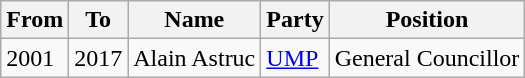<table class="wikitable">
<tr>
<th>From</th>
<th>To</th>
<th>Name</th>
<th>Party</th>
<th>Position</th>
</tr>
<tr>
<td>2001</td>
<td>2017</td>
<td>Alain Astruc</td>
<td><a href='#'>UMP</a></td>
<td>General Councillor</td>
</tr>
</table>
